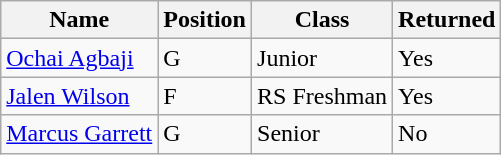<table class="wikitable">
<tr>
<th>Name</th>
<th>Position</th>
<th>Class</th>
<th>Returned</th>
</tr>
<tr>
<td><a href='#'>Ochai Agbaji</a></td>
<td>G</td>
<td>Junior</td>
<td>Yes</td>
</tr>
<tr>
<td><a href='#'>Jalen Wilson</a></td>
<td>F</td>
<td>RS Freshman</td>
<td>Yes</td>
</tr>
<tr>
<td><a href='#'>Marcus Garrett</a></td>
<td>G</td>
<td>Senior</td>
<td>No</td>
</tr>
</table>
